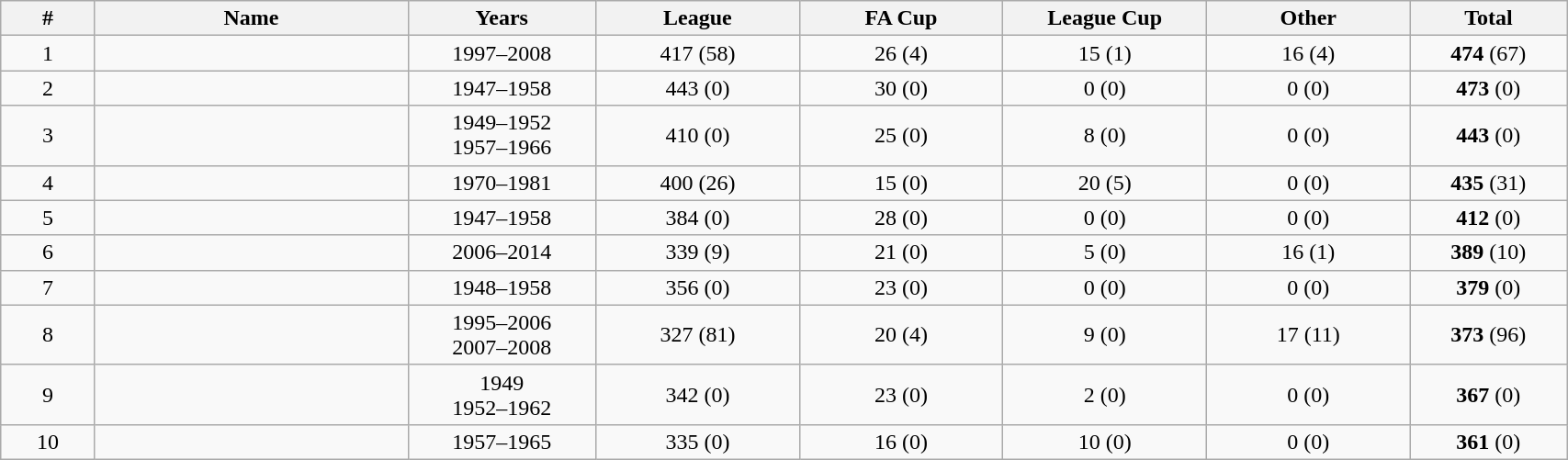<table class="wikitable sortable" style="text-align: center;" width = 90%;>
<tr>
<th width=6%>#</th>
<th width=20%>Name</th>
<th width=12%>Years</th>
<th width=13%>League</th>
<th width=13%>FA Cup</th>
<th width=13%>League Cup</th>
<th width=13%>Other</th>
<th width=13%>Total</th>
</tr>
<tr>
<td>1</td>
<td style="text-align:left;"> </td>
<td>1997–2008</td>
<td>417 (58)</td>
<td>26 (4)</td>
<td>15 (1)</td>
<td>16 (4)</td>
<td><strong>474</strong> (67)</td>
</tr>
<tr>
<td>2</td>
<td style="text-align:left;"> </td>
<td>1947–1958</td>
<td>443 (0)</td>
<td>30 (0)</td>
<td>0 (0)</td>
<td>0 (0)</td>
<td><strong>473</strong> (0)</td>
</tr>
<tr>
<td>3</td>
<td style="text-align:left;"> </td>
<td>1949–1952<br>1957–1966</td>
<td>410 (0)</td>
<td>25 (0)</td>
<td>8 (0)</td>
<td>0 (0)</td>
<td><strong>443</strong> (0)</td>
</tr>
<tr>
<td>4</td>
<td style="text-align:left;"> </td>
<td>1970–1981</td>
<td>400 (26)</td>
<td>15 (0)</td>
<td>20 (5)</td>
<td>0 (0)</td>
<td><strong>435</strong> (31)</td>
</tr>
<tr>
<td>5</td>
<td style="text-align:left;"> </td>
<td>1947–1958</td>
<td>384 (0)</td>
<td>28 (0)</td>
<td>0 (0)</td>
<td>0 (0)</td>
<td><strong>412</strong> (0)</td>
</tr>
<tr>
<td>6</td>
<td style="text-align:left;"> </td>
<td>2006–2014</td>
<td>339 (9)</td>
<td>21 (0)</td>
<td>5 (0)</td>
<td>16 (1)</td>
<td><strong>389</strong> (10)</td>
</tr>
<tr>
<td>7</td>
<td style="text-align:left;"> </td>
<td>1948–1958</td>
<td>356 (0)</td>
<td>23 (0)</td>
<td>0 (0)</td>
<td>0 (0)</td>
<td><strong>379</strong> (0)</td>
</tr>
<tr>
<td>8</td>
<td style="text-align:left;"> </td>
<td>1995–2006<br>2007–2008</td>
<td>327 (81)</td>
<td>20 (4)</td>
<td>9 (0)</td>
<td>17 (11)</td>
<td><strong>373</strong> (96)</td>
</tr>
<tr>
<td>9</td>
<td style="text-align:left;"> </td>
<td>1949<br>1952–1962</td>
<td>342 (0)</td>
<td>23 (0)</td>
<td>2 (0)</td>
<td>0 (0)</td>
<td><strong>367</strong> (0)</td>
</tr>
<tr>
<td>10</td>
<td style="text-align:left;"> </td>
<td>1957–1965</td>
<td>335 (0)</td>
<td>16 (0)</td>
<td>10 (0)</td>
<td>0 (0)</td>
<td><strong>361</strong> (0)</td>
</tr>
</table>
